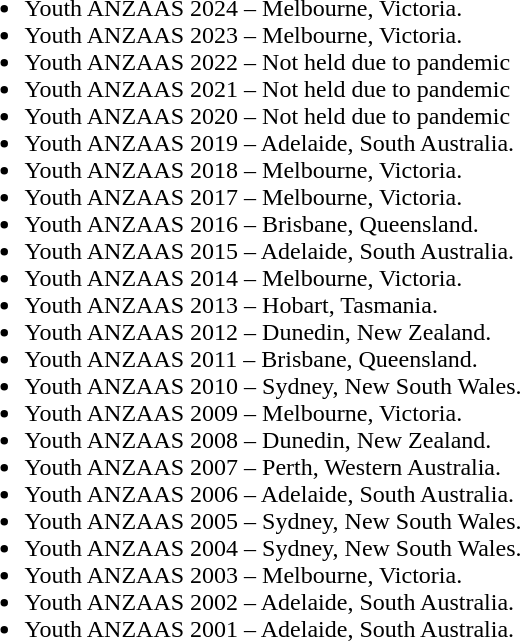<table>
<tr valign=top>
<td><br><ul><li>Youth ANZAAS 2024 – Melbourne, Victoria.</li><li>Youth ANZAAS 2023 – Melbourne, Victoria.</li><li>Youth ANZAAS 2022 – Not held due to pandemic</li><li>Youth ANZAAS 2021 – Not held due to pandemic</li><li>Youth ANZAAS 2020 – Not held due to pandemic</li><li>Youth ANZAAS 2019 – Adelaide, South Australia.</li><li>Youth ANZAAS 2018 – Melbourne, Victoria.</li><li>Youth ANZAAS 2017 – Melbourne, Victoria.</li><li>Youth ANZAAS 2016 – Brisbane, Queensland.</li><li>Youth ANZAAS 2015 – Adelaide, South Australia.</li><li>Youth ANZAAS 2014 – Melbourne, Victoria.</li><li>Youth ANZAAS 2013 – Hobart, Tasmania.</li><li>Youth ANZAAS 2012 – Dunedin, New Zealand.</li><li>Youth ANZAAS 2011 – Brisbane, Queensland.</li><li>Youth ANZAAS 2010 – Sydney, New South Wales.</li><li>Youth ANZAAS 2009 – Melbourne, Victoria.</li><li>Youth ANZAAS 2008 – Dunedin, New Zealand.</li><li>Youth ANZAAS 2007 – Perth, Western Australia.</li><li>Youth ANZAAS 2006 – Adelaide, South Australia.</li><li>Youth ANZAAS 2005 – Sydney, New South Wales.</li><li>Youth ANZAAS 2004 – Sydney, New South Wales.</li><li>Youth ANZAAS 2003 – Melbourne, Victoria.</li><li>Youth ANZAAS 2002 – Adelaide, South Australia.</li><li>Youth ANZAAS 2001 – Adelaide, South Australia.</li></ul></td>
<td><br></td>
</tr>
</table>
